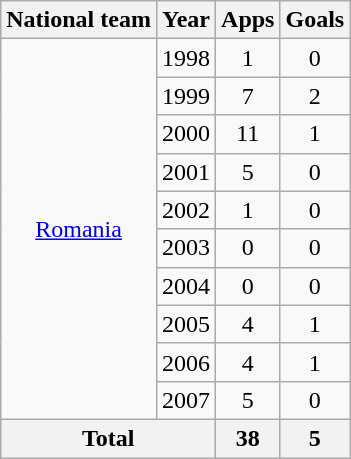<table class="wikitable" style="text-align:center">
<tr>
<th>National team</th>
<th>Year</th>
<th>Apps</th>
<th>Goals</th>
</tr>
<tr>
<td rowspan="10"><a href='#'>Romania</a></td>
<td>1998</td>
<td>1</td>
<td>0</td>
</tr>
<tr>
<td>1999</td>
<td>7</td>
<td>2</td>
</tr>
<tr>
<td>2000</td>
<td>11</td>
<td>1</td>
</tr>
<tr>
<td>2001</td>
<td>5</td>
<td>0</td>
</tr>
<tr>
<td>2002</td>
<td>1</td>
<td>0</td>
</tr>
<tr>
<td>2003</td>
<td>0</td>
<td>0</td>
</tr>
<tr>
<td>2004</td>
<td>0</td>
<td>0</td>
</tr>
<tr>
<td>2005</td>
<td>4</td>
<td>1</td>
</tr>
<tr>
<td>2006</td>
<td>4</td>
<td>1</td>
</tr>
<tr>
<td>2007</td>
<td>5</td>
<td>0</td>
</tr>
<tr>
<th colspan="2">Total</th>
<th>38</th>
<th>5</th>
</tr>
</table>
